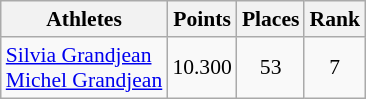<table class="wikitable" border="1" style="font-size:90%">
<tr>
<th>Athletes</th>
<th>Points</th>
<th>Places</th>
<th>Rank</th>
</tr>
<tr align=center>
<td align=left><a href='#'>Silvia Grandjean</a><br><a href='#'>Michel Grandjean</a></td>
<td>10.300</td>
<td>53</td>
<td>7</td>
</tr>
</table>
